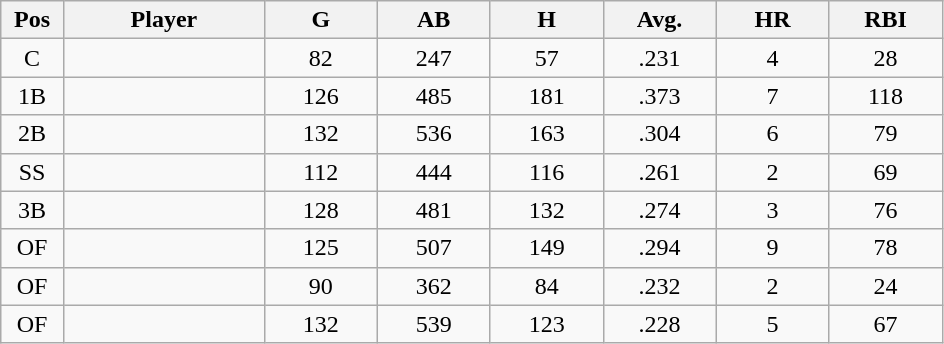<table class="wikitable sortable">
<tr>
<th bgcolor="#DDDDFF" width="5%">Pos</th>
<th bgcolor="#DDDDFF" width="16%">Player</th>
<th bgcolor="#DDDDFF" width="9%">G</th>
<th bgcolor="#DDDDFF" width="9%">AB</th>
<th bgcolor="#DDDDFF" width="9%">H</th>
<th bgcolor="#DDDDFF" width="9%">Avg.</th>
<th bgcolor="#DDDDFF" width="9%">HR</th>
<th bgcolor="#DDDDFF" width="9%">RBI</th>
</tr>
<tr align="center">
<td>C</td>
<td></td>
<td>82</td>
<td>247</td>
<td>57</td>
<td>.231</td>
<td>4</td>
<td>28</td>
</tr>
<tr align="center">
<td>1B</td>
<td></td>
<td>126</td>
<td>485</td>
<td>181</td>
<td>.373</td>
<td>7</td>
<td>118</td>
</tr>
<tr align="center">
<td>2B</td>
<td></td>
<td>132</td>
<td>536</td>
<td>163</td>
<td>.304</td>
<td>6</td>
<td>79</td>
</tr>
<tr align="center">
<td>SS</td>
<td></td>
<td>112</td>
<td>444</td>
<td>116</td>
<td>.261</td>
<td>2</td>
<td>69</td>
</tr>
<tr align="center">
<td>3B</td>
<td></td>
<td>128</td>
<td>481</td>
<td>132</td>
<td>.274</td>
<td>3</td>
<td>76</td>
</tr>
<tr align="center">
<td>OF</td>
<td></td>
<td>125</td>
<td>507</td>
<td>149</td>
<td>.294</td>
<td>9</td>
<td>78</td>
</tr>
<tr align="center">
<td>OF</td>
<td></td>
<td>90</td>
<td>362</td>
<td>84</td>
<td>.232</td>
<td>2</td>
<td>24</td>
</tr>
<tr align="center">
<td>OF</td>
<td></td>
<td>132</td>
<td>539</td>
<td>123</td>
<td>.228</td>
<td>5</td>
<td>67</td>
</tr>
</table>
